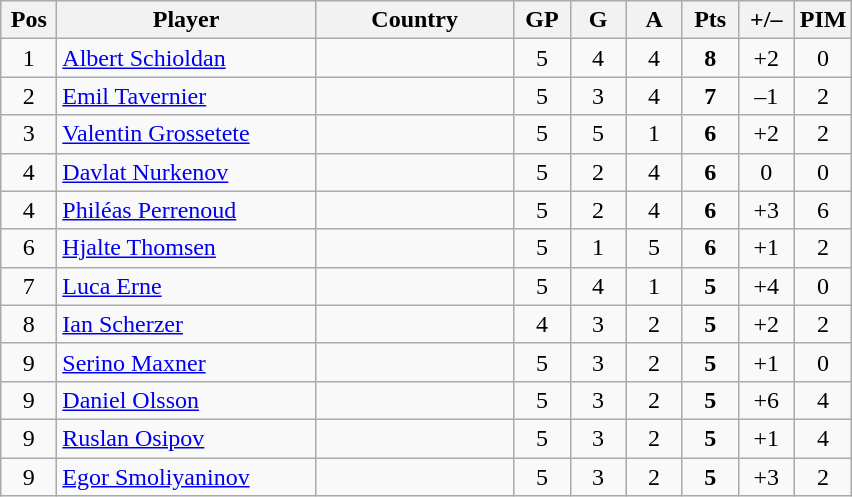<table class="wikitable sortable" style="text-align: center;">
<tr>
<th width=30>Pos</th>
<th width=165>Player</th>
<th width=125>Country</th>
<th width=30>GP</th>
<th width=30>G</th>
<th width=30>A</th>
<th width=30>Pts</th>
<th width=30>+/–</th>
<th width=30>PIM</th>
</tr>
<tr>
<td>1</td>
<td align=left><a href='#'>Albert Schioldan</a></td>
<td align=left></td>
<td>5</td>
<td>4</td>
<td>4</td>
<td><strong>8</strong></td>
<td>+2</td>
<td>0</td>
</tr>
<tr>
<td>2</td>
<td align=left><a href='#'>Emil Tavernier</a></td>
<td align=left></td>
<td>5</td>
<td>3</td>
<td>4</td>
<td><strong>7</strong></td>
<td>–1</td>
<td>2</td>
</tr>
<tr>
<td>3</td>
<td align=left><a href='#'>Valentin Grossetete</a></td>
<td align=left></td>
<td>5</td>
<td>5</td>
<td>1</td>
<td><strong>6</strong></td>
<td>+2</td>
<td>2</td>
</tr>
<tr>
<td>4</td>
<td align=left><a href='#'>Davlat Nurkenov</a></td>
<td align=left></td>
<td>5</td>
<td>2</td>
<td>4</td>
<td><strong>6</strong></td>
<td>0</td>
<td>0</td>
</tr>
<tr>
<td>4</td>
<td align=left><a href='#'>Philéas Perrenoud</a></td>
<td align=left></td>
<td>5</td>
<td>2</td>
<td>4</td>
<td><strong>6</strong></td>
<td>+3</td>
<td>6</td>
</tr>
<tr>
<td>6</td>
<td align=left><a href='#'>Hjalte Thomsen</a></td>
<td align=left></td>
<td>5</td>
<td>1</td>
<td>5</td>
<td><strong>6</strong></td>
<td>+1</td>
<td>2</td>
</tr>
<tr>
<td>7</td>
<td align=left><a href='#'>Luca Erne</a></td>
<td align=left></td>
<td>5</td>
<td>4</td>
<td>1</td>
<td><strong>5</strong></td>
<td>+4</td>
<td>0</td>
</tr>
<tr>
<td>8</td>
<td align=left><a href='#'>Ian Scherzer</a></td>
<td align=left></td>
<td>4</td>
<td>3</td>
<td>2</td>
<td><strong>5</strong></td>
<td>+2</td>
<td>2</td>
</tr>
<tr>
<td>9</td>
<td align=left><a href='#'>Serino Maxner</a></td>
<td align=left></td>
<td>5</td>
<td>3</td>
<td>2</td>
<td><strong>5</strong></td>
<td>+1</td>
<td>0</td>
</tr>
<tr>
<td>9</td>
<td align=left><a href='#'>Daniel Olsson</a></td>
<td align=left></td>
<td>5</td>
<td>3</td>
<td>2</td>
<td><strong>5</strong></td>
<td>+6</td>
<td>4</td>
</tr>
<tr>
<td>9</td>
<td align=left><a href='#'>Ruslan Osipov</a></td>
<td align=left></td>
<td>5</td>
<td>3</td>
<td>2</td>
<td><strong>5</strong></td>
<td>+1</td>
<td>4</td>
</tr>
<tr>
<td>9</td>
<td align=left><a href='#'>Egor Smoliyaninov</a></td>
<td align=left></td>
<td>5</td>
<td>3</td>
<td>2</td>
<td><strong>5</strong></td>
<td>+3</td>
<td>2</td>
</tr>
</table>
